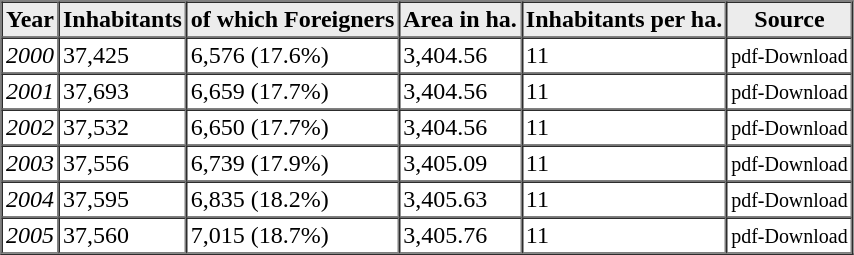<table border="1" cellpadding="2" cellspacing="0">
<tr ---->
<th bgcolor=ececec>Year</th>
<th bgcolor=ececec>Inhabitants</th>
<th bgcolor=ececec>of which Foreigners</th>
<th bgcolor=ececec>Area in ha.</th>
<th bgcolor=ececec>Inhabitants per ha.</th>
<th bgcolor=ececec>Source</th>
</tr>
<tr ---->
<td><em>2000</em></td>
<td>37,425</td>
<td>6,576 (17.6%)</td>
<td>3,404.56</td>
<td>11</td>
<td><small> pdf-Download</small></td>
</tr>
<tr ---->
<td><em>2001</em></td>
<td>37,693</td>
<td>6,659 (17.7%)</td>
<td>3,404.56</td>
<td>11</td>
<td><small> pdf-Download</small></td>
</tr>
<tr ---->
<td><em>2002</em></td>
<td>37,532</td>
<td>6,650 (17.7%)</td>
<td>3,404.56</td>
<td>11</td>
<td><small> pdf-Download</small></td>
</tr>
<tr ---->
<td><em>2003</em></td>
<td>37,556</td>
<td>6,739 (17.9%)</td>
<td>3,405.09</td>
<td>11</td>
<td><small> pdf-Download</small></td>
</tr>
<tr ---->
<td><em>2004</em></td>
<td>37,595</td>
<td>6,835 (18.2%)</td>
<td>3,405.63</td>
<td>11</td>
<td><small> pdf-Download</small></td>
</tr>
<tr ---->
<td><em>2005</em></td>
<td>37,560</td>
<td>7,015 (18.7%)</td>
<td>3,405.76</td>
<td>11</td>
<td><small> pdf-Download</small></td>
</tr>
</table>
